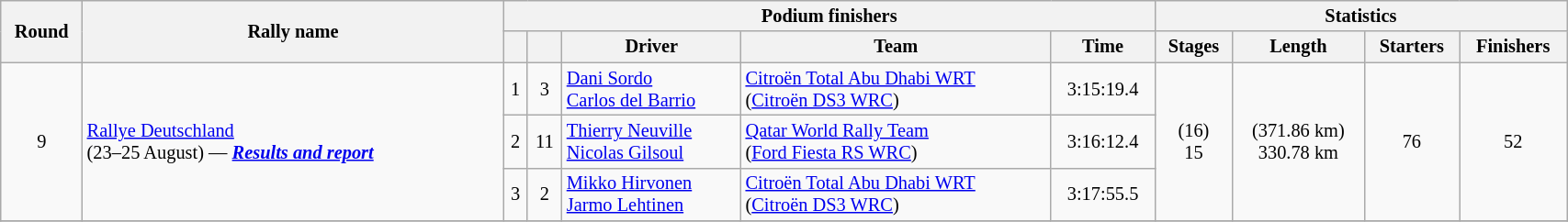<table class="wikitable" width=90% style="font-size:85%;">
<tr>
<th rowspan=2>Round</th>
<th style="width:22em" rowspan=2>Rally name</th>
<th colspan=5>Podium finishers</th>
<th colspan=4>Statistics</th>
</tr>
<tr>
<th></th>
<th></th>
<th>Driver</th>
<th>Team</th>
<th>Time</th>
<th>Stages</th>
<th>Length</th>
<th>Starters</th>
<th>Finishers</th>
</tr>
<tr>
<td rowspan=3 align=center>9</td>
<td rowspan=3 nowrap> <a href='#'>Rallye Deutschland</a><br>(23–25 August) — <strong><em><a href='#'>Results and report</a></em></strong></td>
<td align=center>1</td>
<td align=center>3</td>
<td nowrap> <a href='#'>Dani Sordo</a><br> <a href='#'>Carlos del Barrio</a></td>
<td nowrap> <a href='#'>Citroën Total Abu Dhabi WRT</a><br> (<a href='#'>Citroën DS3 WRC</a>)</td>
<td align=center>3:15:19.4</td>
<td rowspan=3 align=center>(16)<br>15</td>
<td rowspan=3 align=center>(371.86 km)<br>330.78 km</td>
<td rowspan=3 align=center>76</td>
<td rowspan=3 align=center>52</td>
</tr>
<tr>
<td align=center>2</td>
<td align=center>11</td>
<td nowrap> <a href='#'>Thierry Neuville</a><br> <a href='#'>Nicolas Gilsoul</a></td>
<td nowrap> <a href='#'>Qatar World Rally Team</a><br> (<a href='#'>Ford Fiesta RS WRC</a>)</td>
<td align=center>3:16:12.4</td>
</tr>
<tr>
<td align=center>3</td>
<td align=center>2</td>
<td nowrap> <a href='#'>Mikko Hirvonen</a><br> <a href='#'>Jarmo Lehtinen</a></td>
<td nowrap> <a href='#'>Citroën Total Abu Dhabi WRT</a><br> (<a href='#'>Citroën DS3 WRC</a>)</td>
<td align=center>3:17:55.5</td>
</tr>
<tr>
</tr>
</table>
